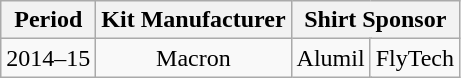<table class="wikitable" style="text-align:center;">
<tr>
<th>Period</th>
<th colspan=2>Kit Manufacturer</th>
<th colspan=4>Shirt Sponsor</th>
</tr>
<tr>
<td>2014–15</td>
<td colspan=2>Macron</td>
<td colspan=2>Alumil</td>
<td colspan=2>FlyTech</td>
</tr>
</table>
